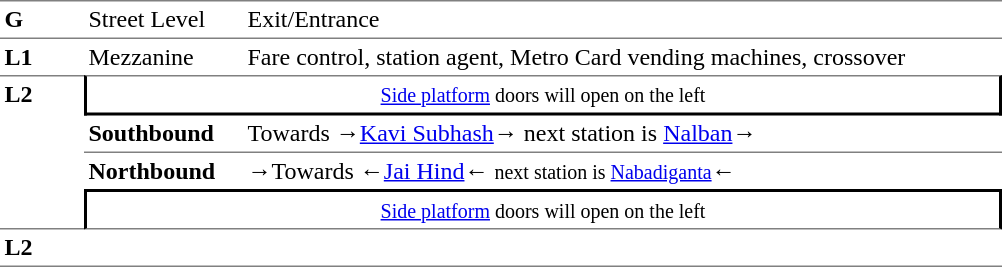<table border="0" cellspacing="0" cellpadding="3">
<tr>
<td width="50" valign="top" style="border-bottom:solid 1px gray;border-top:solid 1px gray;"><strong>G</strong></td>
<td width="100" valign="top" style="border-top:solid 1px gray;border-bottom:solid 1px gray;">Street Level</td>
<td width="500" valign="top" style="border-top:solid 1px gray;border-bottom:solid 1px gray;">Exit/Entrance</td>
</tr>
<tr>
<td valign="top"><strong>L1</strong></td>
<td valign="top">Mezzanine</td>
<td valign="top">Fare control, station agent, Metro Card vending machines, crossover<br></td>
</tr>
<tr>
<td rowspan="4" width="50" valign="top" style="border-top:solid 1px gray;border-bottom:solid 1px gray;"><strong>L2</strong></td>
<td colspan="2" style="border-top:solid 1px gray;border-right:solid 2px black;border-left:solid 2px black;border-bottom:solid 2px black;text-align:center;"><small><a href='#'>Side platform</a>  doors will open on the left </small></td>
</tr>
<tr>
<td width="100" style="border-bottom:solid 1px gray;"><strong>Southbound</strong></td>
<td width="500" style="border-bottom:solid 1px gray;">Towards →<a href='#'>Kavi Subhash</a>→ next station is <a href='#'>Nalban</a>→</td>
</tr>
<tr>
<td><strong>Northbound</strong></td>
<td><span>→</span>Towards ←<a href='#'>Jai Hind</a>← <small>next station is <a href='#'>Nabadiganta</a></small>←</td>
</tr>
<tr>
<td colspan="2" style="border-top:solid 2px black;border-right:solid 2px black;border-left:solid 2px black;border-bottom:solid 1px gray;text-align:center;"><small><a href='#'>Side platform</a> doors will open on the left </small></td>
</tr>
<tr>
<td rowspan="2" width="50" valign="top" style="border-bottom:solid 1px gray;"><strong>L2</strong></td>
<td width="100" style="border-bottom:solid 1px gray;"></td>
<td width="500" style="border-bottom:solid 1px gray;"></td>
</tr>
<tr>
</tr>
</table>
